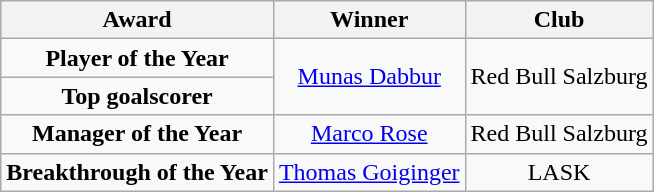<table class="wikitable" style="text-align:center">
<tr>
<th><strong>Award</strong></th>
<th>Winner</th>
<th>Club</th>
</tr>
<tr>
<td><strong>Player of the Year</strong></td>
<td rowspan="2"> <a href='#'>Munas Dabbur</a></td>
<td rowspan="2">Red Bull Salzburg</td>
</tr>
<tr>
<td><strong>Top goalscorer</strong></td>
</tr>
<tr>
<td><strong>Manager of the Year</strong></td>
<td> <a href='#'>Marco Rose</a></td>
<td>Red Bull Salzburg</td>
</tr>
<tr>
<td><strong>Breakthrough of the Year</strong></td>
<td> <a href='#'>Thomas Goiginger</a></td>
<td>LASK</td>
</tr>
</table>
